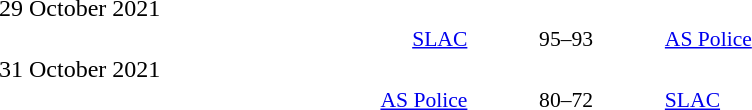<table style="width:100%;" cellspacing="1">
<tr>
<th width=25%></th>
<th width=2%></th>
<th width=6%></th>
<th width=2%></th>
<th width=25%></th>
</tr>
<tr>
<td>29 October 2021</td>
</tr>
<tr style=font-size:90%>
<td align=right><a href='#'>SLAC</a> </td>
<td></td>
<td align=center>95–93</td>
<td></td>
<td> <a href='#'>AS Police</a></td>
<td></td>
</tr>
<tr>
<td>31 October 2021</td>
</tr>
<tr style=font-size:90%>
<td align=right><a href='#'>AS Police</a> </td>
<td></td>
<td align=center>80–72</td>
<td></td>
<td> <a href='#'>SLAC</a></td>
<td></td>
</tr>
</table>
